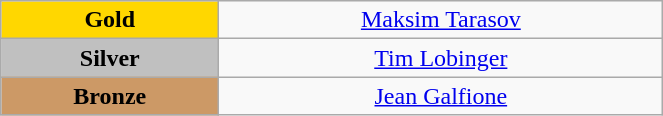<table class="wikitable" style=" text-align:center; " width="35%">
<tr>
<td bgcolor="gold"><strong>Gold</strong></td>
<td><a href='#'>Maksim Tarasov</a><br>  <small><em></em></small></td>
</tr>
<tr>
<td bgcolor="silver"><strong>Silver</strong></td>
<td><a href='#'>Tim Lobinger</a><br> <small><em></em></small></td>
</tr>
<tr>
<td bgcolor="CC9966"><strong>Bronze</strong></td>
<td><a href='#'>Jean Galfione</a><br>  <small><em></em></small></td>
</tr>
</table>
